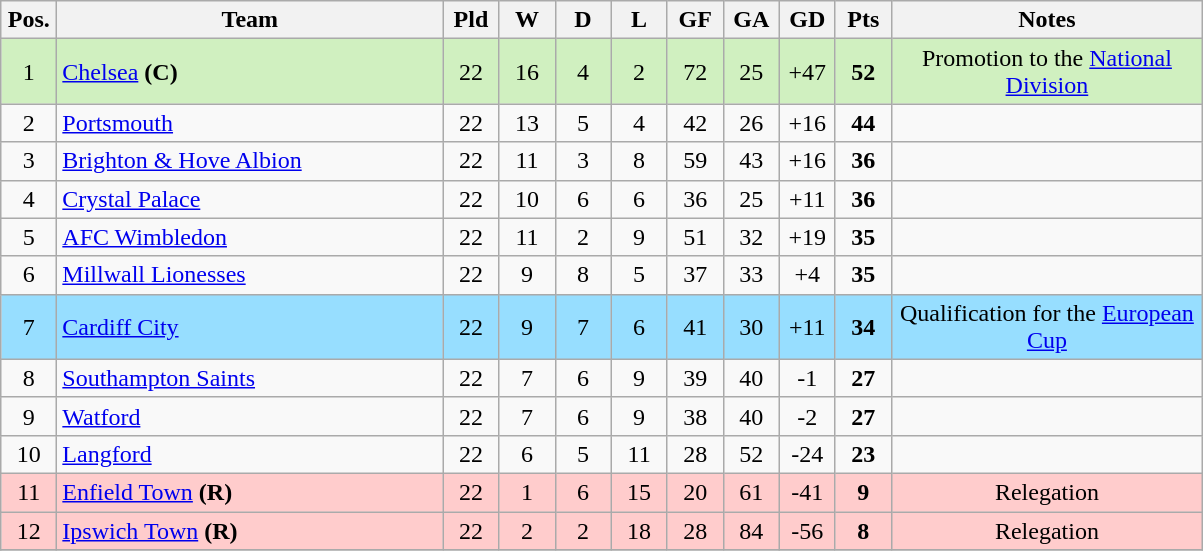<table class="wikitable" style="text-align:center;">
<tr>
<th width=30 abbr="Position">Pos.</th>
<th width=250>Team</th>
<th width=30 abbr="Played">Pld</th>
<th width=30 abbr="Won">W</th>
<th width=30 abbr="Drawn">D</th>
<th width=30 abbr="Lost">L</th>
<th width=30 abbr="Goals for">GF</th>
<th width=30 abbr="Goals against">GA</th>
<th width=30 abbr="Goal difference">GD</th>
<th width=30 abbr="Points">Pts</th>
<th width=200>Notes</th>
</tr>
<tr bgcolor="D0F0C0">
<td>1</td>
<td align="left"><a href='#'>Chelsea</a> <strong>(C)</strong></td>
<td>22</td>
<td>16</td>
<td>4</td>
<td>2</td>
<td>72</td>
<td>25</td>
<td>+47</td>
<td><strong>52</strong></td>
<td>Promotion to the <a href='#'>National Division</a></td>
</tr>
<tr>
<td>2</td>
<td align="left"><a href='#'>Portsmouth</a></td>
<td>22</td>
<td>13</td>
<td>5</td>
<td>4</td>
<td>42</td>
<td>26</td>
<td>+16</td>
<td><strong>44</strong></td>
<td></td>
</tr>
<tr>
<td>3</td>
<td align="left"><a href='#'>Brighton & Hove Albion</a></td>
<td>22</td>
<td>11</td>
<td>3</td>
<td>8</td>
<td>59</td>
<td>43</td>
<td>+16</td>
<td><strong>36</strong></td>
<td></td>
</tr>
<tr>
<td>4</td>
<td align="left"><a href='#'>Crystal Palace</a></td>
<td>22</td>
<td>10</td>
<td>6</td>
<td>6</td>
<td>36</td>
<td>25</td>
<td>+11</td>
<td><strong>36</strong></td>
<td></td>
</tr>
<tr>
<td>5</td>
<td align="left"><a href='#'>AFC Wimbledon</a></td>
<td>22</td>
<td>11</td>
<td>2</td>
<td>9</td>
<td>51</td>
<td>32</td>
<td>+19</td>
<td><strong>35</strong></td>
<td></td>
</tr>
<tr>
<td>6</td>
<td align="left"><a href='#'>Millwall Lionesses</a></td>
<td>22</td>
<td>9</td>
<td>8</td>
<td>5</td>
<td>37</td>
<td>33</td>
<td>+4</td>
<td><strong>35</strong></td>
<td></td>
</tr>
<tr bgcolor="97DEFF">
<td>7</td>
<td align="left"><a href='#'>Cardiff City</a></td>
<td>22</td>
<td>9</td>
<td>7</td>
<td>6</td>
<td>41</td>
<td>30</td>
<td>+11</td>
<td><strong>34</strong></td>
<td>Qualification for the <a href='#'>European Cup</a></td>
</tr>
<tr>
<td>8</td>
<td align="left"><a href='#'>Southampton Saints</a></td>
<td>22</td>
<td>7</td>
<td>6</td>
<td>9</td>
<td>39</td>
<td>40</td>
<td>-1</td>
<td><strong>27</strong></td>
<td></td>
</tr>
<tr>
<td>9</td>
<td align="left"><a href='#'>Watford</a></td>
<td>22</td>
<td>7</td>
<td>6</td>
<td>9</td>
<td>38</td>
<td>40</td>
<td>-2</td>
<td><strong>27</strong></td>
<td></td>
</tr>
<tr>
<td>10</td>
<td align="left"><a href='#'>Langford</a></td>
<td>22</td>
<td>6</td>
<td>5</td>
<td>11</td>
<td>28</td>
<td>52</td>
<td>-24</td>
<td><strong>23</strong></td>
<td></td>
</tr>
<tr bgcolor="FFCCCC">
<td>11</td>
<td align="left"><a href='#'>Enfield Town</a> <strong>(R)</strong></td>
<td>22</td>
<td>1</td>
<td>6</td>
<td>15</td>
<td>20</td>
<td>61</td>
<td>-41</td>
<td><strong>9</strong></td>
<td>Relegation</td>
</tr>
<tr bgcolor="FFCCCC">
<td>12</td>
<td align="left"><a href='#'>Ipswich Town</a> <strong>(R)</strong></td>
<td>22</td>
<td>2</td>
<td>2</td>
<td>18</td>
<td>28</td>
<td>84</td>
<td>-56</td>
<td><strong>8</strong></td>
<td>Relegation</td>
</tr>
<tr>
</tr>
</table>
